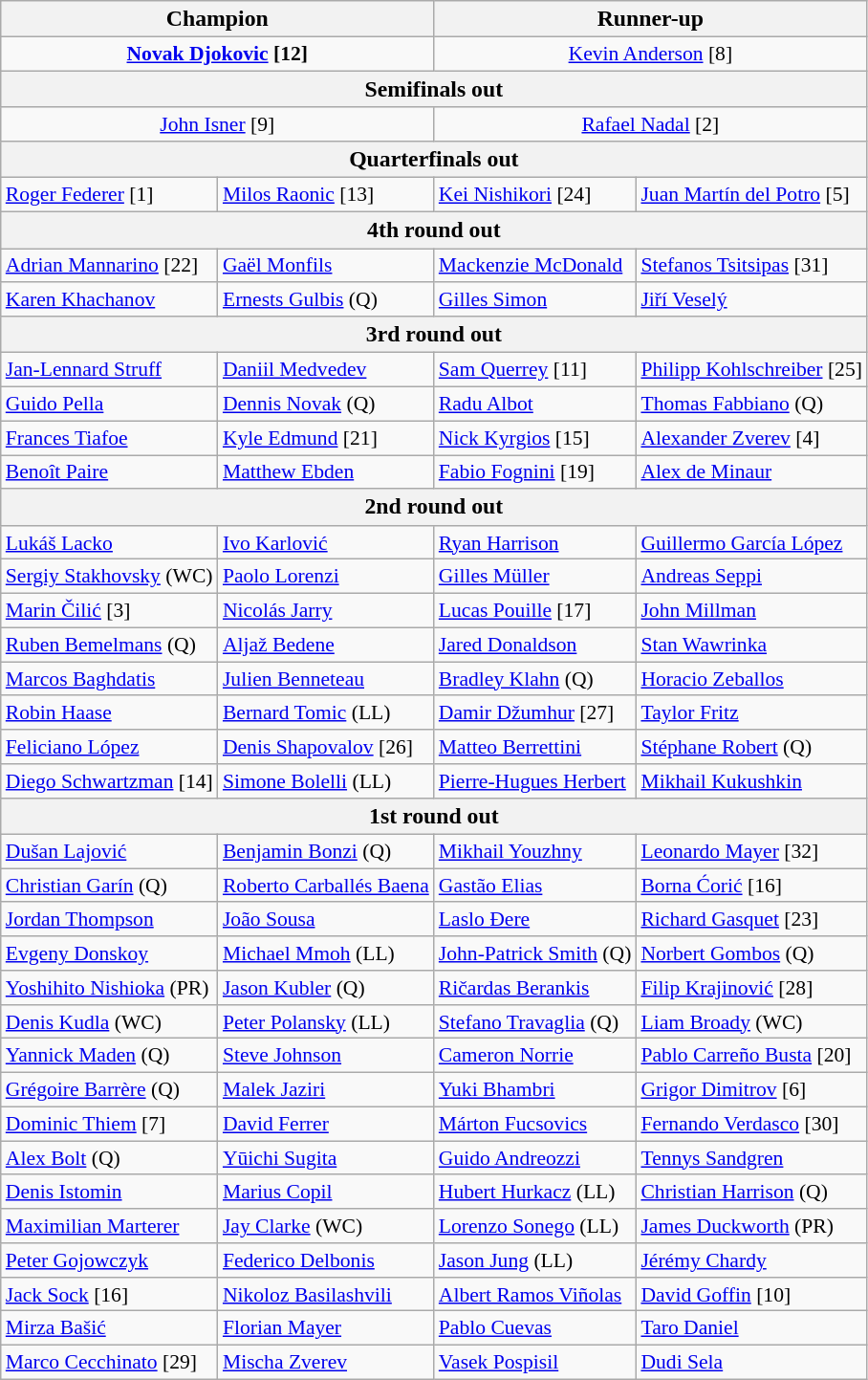<table class="wikitable collapsible collapsed" style="font-size:90%">
<tr style="font-size:110%">
<th colspan="2"><strong>Champion</strong></th>
<th colspan="2">Runner-up</th>
</tr>
<tr style="text-align:center;">
<td colspan="2"> <strong><a href='#'>Novak Djokovic</a> [12]</strong></td>
<td colspan="2"> <a href='#'>Kevin Anderson</a> [8]</td>
</tr>
<tr style="font-size:110%">
<th colspan="4">Semifinals out</th>
</tr>
<tr style="text-align:center;">
<td colspan="2"> <a href='#'>John Isner</a> [9]</td>
<td colspan="2"> <a href='#'>Rafael Nadal</a> [2]</td>
</tr>
<tr style="font-size:110%">
<th colspan="4">Quarterfinals out</th>
</tr>
<tr>
<td> <a href='#'>Roger Federer</a> [1]</td>
<td> <a href='#'>Milos Raonic</a> [13]</td>
<td> <a href='#'>Kei Nishikori</a> [24]</td>
<td> <a href='#'>Juan Martín del Potro</a> [5]</td>
</tr>
<tr style="font-size:110%">
<th colspan="4">4th round out</th>
</tr>
<tr>
<td> <a href='#'>Adrian Mannarino</a> [22]</td>
<td> <a href='#'>Gaël Monfils</a></td>
<td> <a href='#'>Mackenzie McDonald</a></td>
<td> <a href='#'>Stefanos Tsitsipas</a> [31]</td>
</tr>
<tr>
<td> <a href='#'>Karen Khachanov</a></td>
<td> <a href='#'>Ernests Gulbis</a> (Q)</td>
<td> <a href='#'>Gilles Simon</a></td>
<td> <a href='#'>Jiří Veselý</a></td>
</tr>
<tr style="font-size:110%">
<th colspan="4">3rd round out</th>
</tr>
<tr>
<td> <a href='#'>Jan-Lennard Struff</a></td>
<td> <a href='#'>Daniil Medvedev</a></td>
<td> <a href='#'>Sam Querrey</a> [11]</td>
<td> <a href='#'>Philipp Kohlschreiber</a> [25]</td>
</tr>
<tr>
<td> <a href='#'>Guido Pella</a></td>
<td> <a href='#'>Dennis Novak</a> (Q)</td>
<td> <a href='#'>Radu Albot</a></td>
<td> <a href='#'>Thomas Fabbiano</a> (Q)</td>
</tr>
<tr>
<td> <a href='#'>Frances Tiafoe</a></td>
<td> <a href='#'>Kyle Edmund</a> [21]</td>
<td> <a href='#'>Nick Kyrgios</a> [15]</td>
<td> <a href='#'>Alexander Zverev</a> [4]</td>
</tr>
<tr>
<td> <a href='#'>Benoît Paire</a></td>
<td> <a href='#'>Matthew Ebden</a></td>
<td> <a href='#'>Fabio Fognini</a> [19]</td>
<td> <a href='#'>Alex de Minaur</a></td>
</tr>
<tr style="font-size:110%">
<th colspan="4">2nd round out</th>
</tr>
<tr>
<td> <a href='#'>Lukáš Lacko</a></td>
<td> <a href='#'>Ivo Karlović</a></td>
<td> <a href='#'>Ryan Harrison</a></td>
<td> <a href='#'>Guillermo García López</a></td>
</tr>
<tr>
<td> <a href='#'>Sergiy Stakhovsky</a> (WC)</td>
<td> <a href='#'>Paolo Lorenzi</a></td>
<td> <a href='#'>Gilles Müller</a></td>
<td> <a href='#'>Andreas Seppi</a></td>
</tr>
<tr>
<td> <a href='#'>Marin Čilić</a> [3]</td>
<td> <a href='#'>Nicolás Jarry</a></td>
<td> <a href='#'>Lucas Pouille</a> [17]</td>
<td> <a href='#'>John Millman</a></td>
</tr>
<tr>
<td> <a href='#'>Ruben Bemelmans</a> (Q)</td>
<td> <a href='#'>Aljaž Bedene</a></td>
<td> <a href='#'>Jared Donaldson</a></td>
<td> <a href='#'>Stan Wawrinka</a></td>
</tr>
<tr>
<td> <a href='#'>Marcos Baghdatis</a></td>
<td> <a href='#'>Julien Benneteau</a></td>
<td> <a href='#'>Bradley Klahn</a> (Q)</td>
<td> <a href='#'>Horacio Zeballos</a></td>
</tr>
<tr>
<td> <a href='#'>Robin Haase</a></td>
<td> <a href='#'>Bernard Tomic</a> (LL)</td>
<td> <a href='#'>Damir Džumhur</a> [27]</td>
<td> <a href='#'>Taylor Fritz</a></td>
</tr>
<tr>
<td> <a href='#'>Feliciano López</a></td>
<td> <a href='#'>Denis Shapovalov</a> [26]</td>
<td> <a href='#'>Matteo Berrettini</a></td>
<td> <a href='#'>Stéphane Robert</a> (Q)</td>
</tr>
<tr>
<td> <a href='#'>Diego Schwartzman</a> [14]</td>
<td> <a href='#'>Simone Bolelli</a> (LL)</td>
<td> <a href='#'>Pierre-Hugues Herbert</a></td>
<td> <a href='#'>Mikhail Kukushkin</a></td>
</tr>
<tr style="font-size:110%">
<th colspan="4">1st round out</th>
</tr>
<tr>
<td> <a href='#'>Dušan Lajović</a></td>
<td> <a href='#'>Benjamin Bonzi</a> (Q)</td>
<td> <a href='#'>Mikhail Youzhny</a></td>
<td> <a href='#'>Leonardo Mayer</a> [32]</td>
</tr>
<tr>
<td> <a href='#'>Christian Garín</a> (Q)</td>
<td> <a href='#'>Roberto Carballés Baena</a></td>
<td> <a href='#'>Gastão Elias</a></td>
<td> <a href='#'>Borna Ćorić</a> [16]</td>
</tr>
<tr>
<td> <a href='#'>Jordan Thompson</a></td>
<td> <a href='#'>João Sousa</a></td>
<td> <a href='#'>Laslo Đere</a></td>
<td> <a href='#'>Richard Gasquet</a> [23]</td>
</tr>
<tr>
<td> <a href='#'>Evgeny Donskoy</a></td>
<td> <a href='#'>Michael Mmoh</a> (LL)</td>
<td> <a href='#'>John-Patrick Smith</a> (Q)</td>
<td> <a href='#'>Norbert Gombos</a> (Q)</td>
</tr>
<tr>
<td> <a href='#'>Yoshihito Nishioka</a> (PR)</td>
<td> <a href='#'>Jason Kubler</a> (Q)</td>
<td> <a href='#'>Ričardas Berankis</a></td>
<td> <a href='#'>Filip Krajinović</a> [28]</td>
</tr>
<tr>
<td> <a href='#'>Denis Kudla</a> (WC)</td>
<td> <a href='#'>Peter Polansky</a> (LL)</td>
<td> <a href='#'>Stefano Travaglia</a> (Q)</td>
<td> <a href='#'>Liam Broady</a> (WC)</td>
</tr>
<tr>
<td> <a href='#'>Yannick Maden</a> (Q)</td>
<td> <a href='#'>Steve Johnson</a></td>
<td> <a href='#'>Cameron Norrie</a></td>
<td> <a href='#'>Pablo Carreño Busta</a> [20]</td>
</tr>
<tr>
<td> <a href='#'>Grégoire Barrère</a> (Q)</td>
<td> <a href='#'>Malek Jaziri</a></td>
<td> <a href='#'>Yuki Bhambri</a></td>
<td> <a href='#'>Grigor Dimitrov</a> [6]</td>
</tr>
<tr>
<td> <a href='#'>Dominic Thiem</a> [7]</td>
<td> <a href='#'>David Ferrer</a></td>
<td> <a href='#'>Márton Fucsovics</a></td>
<td> <a href='#'>Fernando Verdasco</a> [30]</td>
</tr>
<tr>
<td> <a href='#'>Alex Bolt</a> (Q)</td>
<td> <a href='#'>Yūichi Sugita</a></td>
<td> <a href='#'>Guido Andreozzi</a></td>
<td> <a href='#'>Tennys Sandgren</a></td>
</tr>
<tr>
<td> <a href='#'>Denis Istomin</a></td>
<td> <a href='#'>Marius Copil</a></td>
<td> <a href='#'>Hubert Hurkacz</a> (LL)</td>
<td> <a href='#'>Christian Harrison</a> (Q)</td>
</tr>
<tr>
<td> <a href='#'>Maximilian Marterer</a></td>
<td> <a href='#'>Jay Clarke</a> (WC)</td>
<td> <a href='#'>Lorenzo Sonego</a> (LL)</td>
<td> <a href='#'>James Duckworth</a> (PR)</td>
</tr>
<tr>
<td> <a href='#'>Peter Gojowczyk</a></td>
<td> <a href='#'>Federico Delbonis</a></td>
<td> <a href='#'>Jason Jung</a> (LL)</td>
<td> <a href='#'>Jérémy Chardy</a></td>
</tr>
<tr>
<td> <a href='#'>Jack Sock</a> [16]</td>
<td> <a href='#'>Nikoloz Basilashvili</a></td>
<td> <a href='#'>Albert Ramos Viñolas</a></td>
<td> <a href='#'>David Goffin</a> [10]</td>
</tr>
<tr>
<td> <a href='#'>Mirza Bašić</a></td>
<td> <a href='#'>Florian Mayer</a></td>
<td> <a href='#'>Pablo Cuevas</a></td>
<td> <a href='#'>Taro Daniel</a></td>
</tr>
<tr>
<td> <a href='#'>Marco Cecchinato</a> [29]</td>
<td> <a href='#'>Mischa Zverev</a></td>
<td> <a href='#'>Vasek Pospisil</a></td>
<td> <a href='#'>Dudi Sela</a></td>
</tr>
</table>
